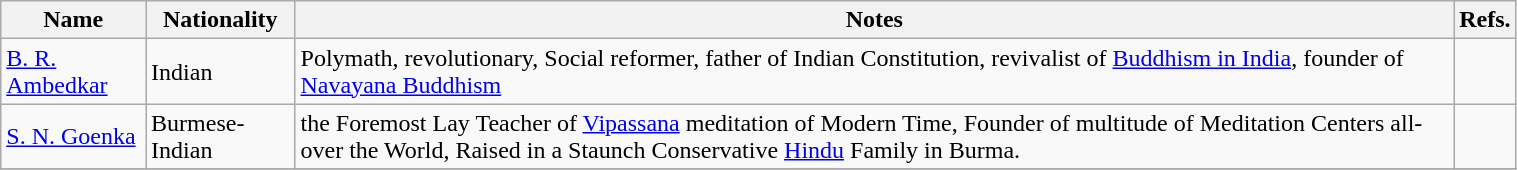<table class="wikitable" style="width:80%;">
<tr>
<th>Name</th>
<th>Nationality</th>
<th>Notes</th>
<th>Refs.</th>
</tr>
<tr>
<td><a href='#'>B. R. Ambedkar</a></td>
<td>Indian</td>
<td>Polymath, revolutionary, Social reformer, father of Indian Constitution, revivalist of <a href='#'>Buddhism in India</a>, founder of <a href='#'>Navayana Buddhism</a></td>
<td></td>
</tr>
<tr>
<td><a href='#'>S. N. Goenka</a></td>
<td>Burmese-Indian</td>
<td>the Foremost Lay Teacher of <a href='#'>Vipassana</a> meditation of Modern Time, Founder of  multitude of Meditation Centers all-over the World,  Raised in a Staunch Conservative <a href='#'>Hindu</a> Family in Burma.</td>
<td></td>
</tr>
<tr>
</tr>
</table>
